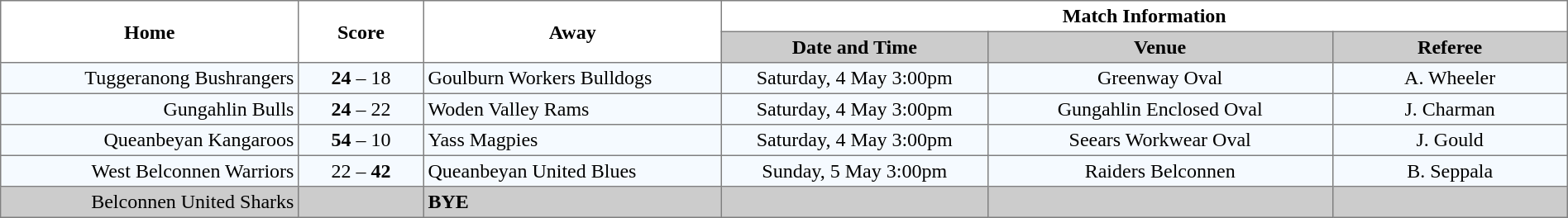<table border="1" cellpadding="3" cellspacing="0" width="100%" style="border-collapse:collapse;  text-align:center;">
<tr>
<th rowspan="2" width="19%">Home</th>
<th rowspan="2" width="8%">Score</th>
<th rowspan="2" width="19%">Away</th>
<th colspan="3">Match Information</th>
</tr>
<tr bgcolor="#CCCCCC">
<th width="17%">Date and Time</th>
<th width="22%">Venue</th>
<th width="50%">Referee</th>
</tr>
<tr style="text-align:center; background:#f5faff;">
<td align="right">Tuggeranong Bushrangers </td>
<td><strong>24</strong> – 18</td>
<td align="left"><strong></strong> Goulburn Workers Bulldogs</td>
<td>Saturday, 4 May 3:00pm</td>
<td>Greenway Oval</td>
<td>A. Wheeler</td>
</tr>
<tr style="text-align:center; background:#f5faff;">
<td align="right">Gungahlin Bulls </td>
<td><strong>24</strong> – 22</td>
<td align="left"> Woden Valley Rams</td>
<td>Saturday, 4 May 3:00pm</td>
<td>Gungahlin Enclosed Oval</td>
<td>J. Charman</td>
</tr>
<tr style="text-align:center; background:#f5faff;">
<td align="right">Queanbeyan Kangaroos </td>
<td><strong>54</strong> – 10</td>
<td align="left"> Yass Magpies</td>
<td>Saturday, 4 May 3:00pm</td>
<td>Seears Workwear Oval</td>
<td>J. Gould</td>
</tr>
<tr style="text-align:center; background:#f5faff;">
<td align="right">West Belconnen Warriors </td>
<td>22 – <strong>42</strong></td>
<td align="left"> Queanbeyan United Blues</td>
<td>Sunday, 5 May 3:00pm</td>
<td>Raiders Belconnen</td>
<td>B. Seppala</td>
</tr>
<tr style="text-align:center; background:#CCCCCC;">
<td align="right">Belconnen United Sharks </td>
<td></td>
<td align="left"><strong>BYE</strong></td>
<td></td>
<td></td>
<td></td>
</tr>
</table>
